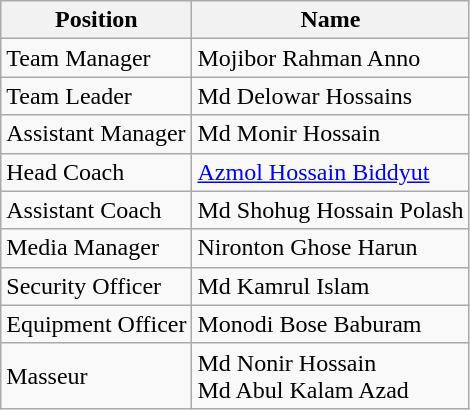<table class="wikitable">
<tr>
<th>Position</th>
<th>Name</th>
</tr>
<tr>
<td>Team Manager</td>
<td> Mojibor Rahman Anno</td>
</tr>
<tr>
<td>Team Leader</td>
<td> Md Delowar Hossains</td>
</tr>
<tr>
<td>Assistant Manager</td>
<td> Md Monir Hossain</td>
</tr>
<tr>
<td>Head Coach</td>
<td> <a href='#'>Azmol Hossain Biddyut</a></td>
</tr>
<tr>
<td>Assistant Coach</td>
<td> Md Shohug Hossain Polash</td>
</tr>
<tr>
<td>Media Manager</td>
<td> Nironton Ghose Harun</td>
</tr>
<tr>
<td>Security Officer</td>
<td> Md Kamrul Islam</td>
</tr>
<tr>
<td>Equipment Officer</td>
<td> Monodi Bose Baburam</td>
</tr>
<tr>
<td>Masseur</td>
<td> Md Nonir Hossain<br> Md Abul Kalam Azad</td>
</tr>
</table>
